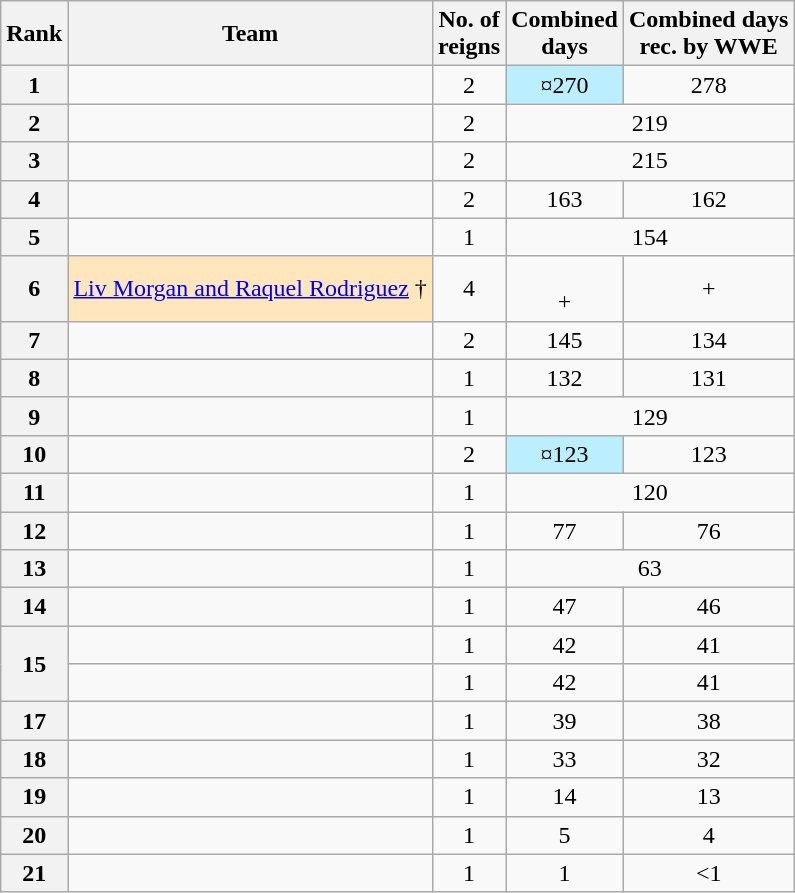<table class="wikitable sortable" style="text-align: center">
<tr>
<th>Rank</th>
<th>Team</th>
<th>No. of<br>reigns</th>
<th>Combined<br>days</th>
<th>Combined days<br>rec. by WWE</th>
</tr>
<tr>
<th>1</th>
<td><br></td>
<td>2</td>
<td style="background-color:#bbeeff">¤270</td>
<td>278</td>
</tr>
<tr>
<th>2</th>
<td></td>
<td>2</td>
<td colspan="2">219</td>
</tr>
<tr>
<th>3</th>
<td></td>
<td>2</td>
<td colspan="2">215</td>
</tr>
<tr>
<th>4</th>
<td><br></td>
<td>2</td>
<td>163</td>
<td>162</td>
</tr>
<tr>
<th>5</th>
<td></td>
<td>1</td>
<td colspan="2">154</td>
</tr>
<tr>
<th>6</th>
<td style="background-color: #ffe6bd"><a href='#'>Liv Morgan and Raquel Rodriguez</a> †</td>
<td>4</td>
<td><br>+</td>
<td>+</td>
</tr>
<tr>
<th>7</th>
<td></td>
<td>2</td>
<td>145</td>
<td>134</td>
</tr>
<tr>
<th>8</th>
<td></td>
<td>1</td>
<td>132</td>
<td>131</td>
</tr>
<tr>
<th>9</th>
<td></td>
<td>1</td>
<td colspan="2">129</td>
</tr>
<tr>
<th>10</th>
<td></td>
<td>2</td>
<td style="background-color:#bbeeff">¤123</td>
<td>123</td>
</tr>
<tr>
<th>11</th>
<td><br></td>
<td>1</td>
<td colspan="2">120</td>
</tr>
<tr>
<th>12</th>
<td> <br></td>
<td>1</td>
<td>77</td>
<td>76</td>
</tr>
<tr>
<th>13</th>
<td></td>
<td>1</td>
<td colspan="2">63</td>
</tr>
<tr>
<th>14</th>
<td></td>
<td>1</td>
<td>47</td>
<td>46</td>
</tr>
<tr>
<th rowspan="2">15</th>
<td></td>
<td>1</td>
<td>42</td>
<td>41</td>
</tr>
<tr>
<td></td>
<td>1</td>
<td>42</td>
<td>41</td>
</tr>
<tr>
<th>17</th>
<td></td>
<td>1</td>
<td>39</td>
<td>38</td>
</tr>
<tr>
<th>18</th>
<td></td>
<td>1</td>
<td>33</td>
<td>32</td>
</tr>
<tr>
<th>19</th>
<td></td>
<td>1</td>
<td>14</td>
<td>13</td>
</tr>
<tr>
<th>20</th>
<td></td>
<td>1</td>
<td>5</td>
<td>4</td>
</tr>
<tr>
<th>21</th>
<td></td>
<td>1</td>
<td>1</td>
<td><1</td>
</tr>
</table>
